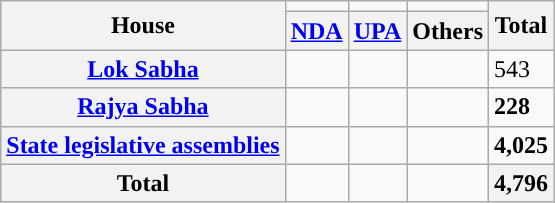<table class="wikitable sortable">
<tr>
<th rowspan="2">House</th>
<td></td>
<td></td>
<td></td>
<th rowspan="2">Total</th>
</tr>
<tr>
<th><a href='#'>NDA</a></th>
<th><a href='#'>UPA</a></th>
<th>Others</th>
</tr>
<tr>
<th><a href='#'>Lok Sabha</a></th>
<td></td>
<td></td>
<td></td>
<td>543</td>
</tr>
<tr>
<th><a href='#'>Rajya Sabha</a></th>
<td></td>
<td></td>
<td></td>
<td><strong>228</strong> <br><em></em></td>
</tr>
<tr>
<th><a href='#'>State legislative assemblies</a></th>
<td></td>
<td></td>
<td></td>
<td><strong>4,025</strong> <br><em></em></td>
</tr>
<tr>
<th>Total</th>
<td></td>
<td></td>
<td></td>
<th>4,796</th>
</tr>
</table>
